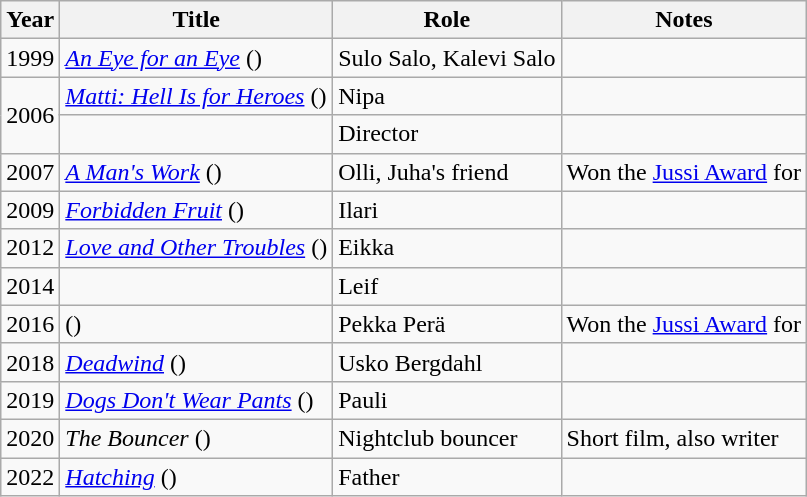<table class="wikitable sortable">
<tr>
<th>Year</th>
<th>Title</th>
<th>Role</th>
<th class="unsortable">Notes</th>
</tr>
<tr>
<td>1999</td>
<td><em><a href='#'>An Eye for an Eye</a></em> ()</td>
<td>Sulo Salo, Kalevi Salo</td>
<td></td>
</tr>
<tr>
<td rowspan="2">2006</td>
<td><em><a href='#'>Matti: Hell Is for Heroes</a></em> ()</td>
<td>Nipa</td>
<td></td>
</tr>
<tr>
<td></td>
<td>Director</td>
<td></td>
</tr>
<tr>
<td>2007</td>
<td><em><a href='#'>A Man's Work</a></em> ()</td>
<td>Olli, Juha's friend</td>
<td>Won the  <a href='#'>Jussi Award</a> for </td>
</tr>
<tr>
<td>2009</td>
<td><em><a href='#'>Forbidden Fruit</a></em> ()</td>
<td>Ilari</td>
<td></td>
</tr>
<tr>
<td>2012</td>
<td><em><a href='#'>Love and Other Troubles</a></em> ()</td>
<td>Eikka</td>
<td></td>
</tr>
<tr>
<td>2014</td>
<td></td>
<td>Leif</td>
<td></td>
</tr>
<tr>
<td>2016</td>
<td><em></em> ()</td>
<td>Pekka Perä</td>
<td>Won the  <a href='#'>Jussi Award</a> for </td>
</tr>
<tr>
<td>2018</td>
<td><em><a href='#'>Deadwind</a></em> ()</td>
<td>Usko Bergdahl</td>
<td></td>
</tr>
<tr>
<td>2019</td>
<td><em><a href='#'>Dogs Don't Wear Pants</a></em> ()</td>
<td>Pauli</td>
<td></td>
</tr>
<tr>
<td>2020</td>
<td><em>The Bouncer</em> ()</td>
<td>Nightclub bouncer</td>
<td>Short film, also writer</td>
</tr>
<tr>
<td>2022</td>
<td><em><a href='#'>Hatching</a></em> ()</td>
<td>Father</td>
<td></td>
</tr>
</table>
